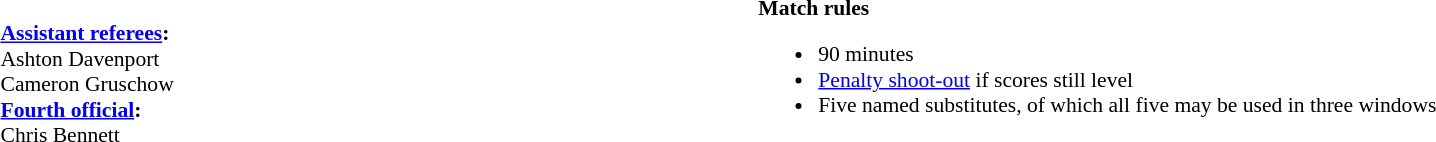<table width=100% style="font-size:90%">
<tr>
<td><br><br><strong><a href='#'>Assistant referees</a>:</strong>
<br>Ashton Davenport
<br>Cameron Gruschow
<br><strong><a href='#'>Fourth official</a>:</strong>
<br>Chris Bennett</td>
<td style="width:60%; vertical-align:top;"><br><strong>Match rules</strong><ul><li>90 minutes</li><li><a href='#'>Penalty shoot-out</a> if scores still level</li><li>Five named substitutes, of which all five may be used in three windows</li></ul></td>
</tr>
</table>
